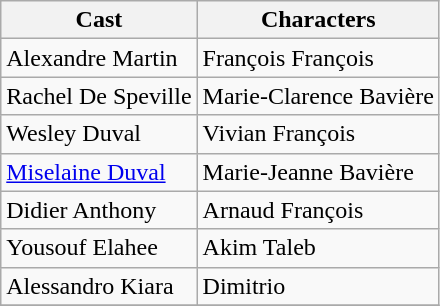<table class="wikitable">
<tr>
<th>Cast</th>
<th>Characters</th>
</tr>
<tr>
<td>Alexandre Martin</td>
<td>François François</td>
</tr>
<tr>
<td>Rachel De Speville</td>
<td>Marie-Clarence Bavière</td>
</tr>
<tr>
<td>Wesley Duval</td>
<td>Vivian François</td>
</tr>
<tr>
<td><a href='#'>Miselaine Duval</a></td>
<td>Marie-Jeanne Bavière</td>
</tr>
<tr>
<td>Didier Anthony</td>
<td>Arnaud François</td>
</tr>
<tr>
<td>Yousouf Elahee</td>
<td>Akim Taleb</td>
</tr>
<tr>
<td>Alessandro Kiara</td>
<td>Dimitrio</td>
</tr>
<tr>
</tr>
</table>
